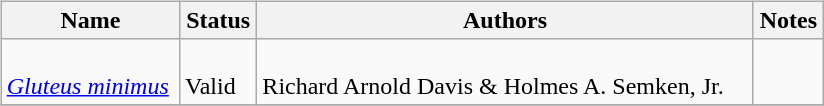<table border="0" style="background:transparent;" style="width: 100%;">
<tr>
<th width="90%"></th>
<th width="5%"></th>
<th width="5%"></th>
</tr>
<tr>
<td style="border:0px" valign="top"><br><table class="wikitable sortable" align="center" width="100%">
<tr>
<th>Name</th>
<th>Status</th>
<th colspan="2">Authors</th>
<th>Notes</th>
</tr>
<tr>
<td><br><em><a href='#'>Gluteus minimus</a></em></td>
<td><br>Valid</td>
<td style="border-right:0px" valign="top"><br>Richard Arnold Davis & Holmes A. Semken, Jr.</td>
<td style="border-left:0px" valign="top"></td>
<td></td>
</tr>
<tr>
</tr>
</table>
</td>
<td style="border:0px" valign="top"></td>
<td style="border:0px" valign="top"><br><table border="0" style= height:"100%" align="right" style="background:transparent;">
<tr style="height:1px">
<td><br></td>
</tr>
<tr style="height:30px">
<td></td>
</tr>
</table>
</td>
</tr>
<tr>
</tr>
</table>
